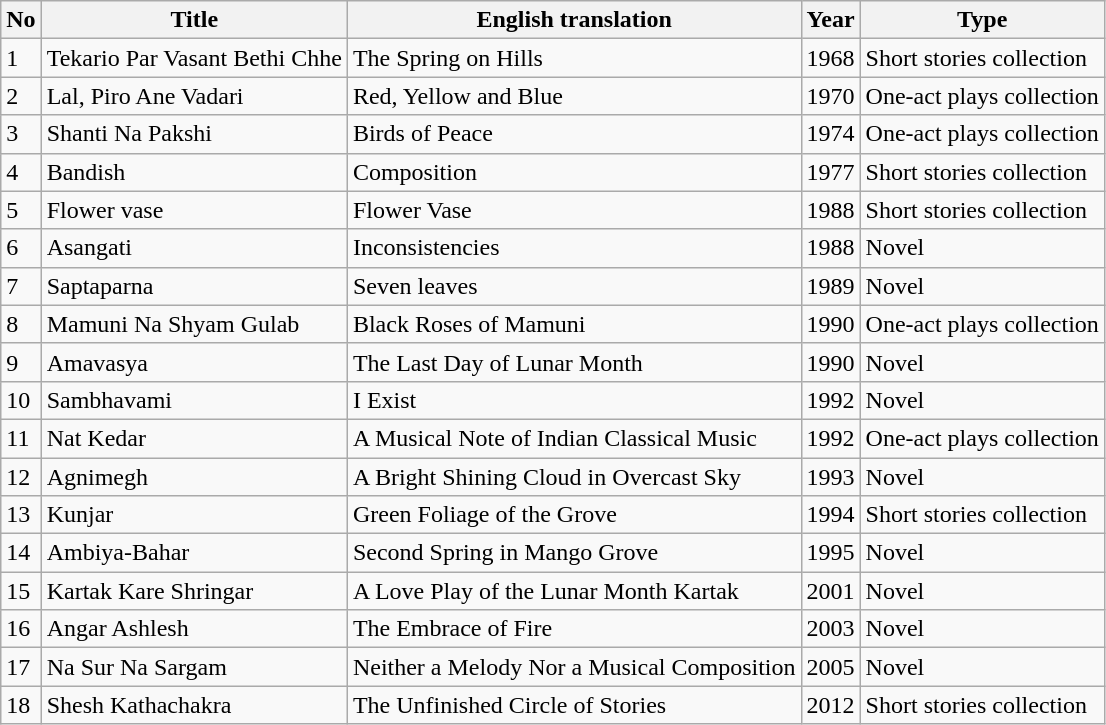<table class="wikitable sortable">
<tr>
<th>No</th>
<th>Title</th>
<th>English translation</th>
<th>Year</th>
<th>Type</th>
</tr>
<tr>
<td>1</td>
<td>Tekario Par Vasant Bethi Chhe</td>
<td>The Spring on Hills</td>
<td>1968</td>
<td>Short stories collection</td>
</tr>
<tr>
<td>2</td>
<td>Lal, Piro Ane Vadari</td>
<td>Red, Yellow and Blue</td>
<td>1970</td>
<td>One-act plays collection</td>
</tr>
<tr>
<td>3</td>
<td>Shanti Na Pakshi</td>
<td>Birds of Peace</td>
<td>1974</td>
<td>One-act plays collection</td>
</tr>
<tr>
<td>4</td>
<td>Bandish</td>
<td>Composition</td>
<td>1977</td>
<td>Short stories collection</td>
</tr>
<tr>
<td>5</td>
<td>Flower vase</td>
<td>Flower Vase</td>
<td>1988</td>
<td>Short stories collection</td>
</tr>
<tr>
<td>6</td>
<td>Asangati</td>
<td>Inconsistencies</td>
<td>1988</td>
<td>Novel</td>
</tr>
<tr>
<td>7</td>
<td>Saptaparna</td>
<td>Seven leaves</td>
<td>1989</td>
<td>Novel</td>
</tr>
<tr>
<td>8</td>
<td>Mamuni Na Shyam Gulab</td>
<td>Black Roses of Mamuni</td>
<td>1990</td>
<td>One-act plays collection</td>
</tr>
<tr>
<td>9</td>
<td>Amavasya</td>
<td>The Last Day of Lunar Month</td>
<td>1990</td>
<td>Novel</td>
</tr>
<tr>
<td>10</td>
<td>Sambhavami</td>
<td>I Exist</td>
<td>1992</td>
<td>Novel</td>
</tr>
<tr>
<td>11</td>
<td>Nat Kedar</td>
<td>A Musical Note of Indian Classical Music</td>
<td>1992</td>
<td>One-act plays collection</td>
</tr>
<tr>
<td>12</td>
<td>Agnimegh</td>
<td>A Bright Shining Cloud in Overcast Sky</td>
<td>1993</td>
<td>Novel</td>
</tr>
<tr>
<td>13</td>
<td>Kunjar</td>
<td>Green Foliage of the Grove</td>
<td>1994</td>
<td>Short stories collection</td>
</tr>
<tr>
<td>14</td>
<td>Ambiya-Bahar</td>
<td>Second Spring in Mango Grove</td>
<td>1995</td>
<td>Novel</td>
</tr>
<tr>
<td>15</td>
<td>Kartak Kare Shringar</td>
<td>A Love Play of the Lunar Month Kartak</td>
<td>2001</td>
<td>Novel</td>
</tr>
<tr>
<td>16</td>
<td>Angar Ashlesh</td>
<td>The Embrace of Fire</td>
<td>2003</td>
<td>Novel</td>
</tr>
<tr>
<td>17</td>
<td>Na Sur Na Sargam</td>
<td>Neither a Melody Nor a Musical Composition</td>
<td>2005</td>
<td>Novel</td>
</tr>
<tr>
<td>18</td>
<td>Shesh Kathachakra</td>
<td>The Unfinished Circle of Stories</td>
<td>2012</td>
<td>Short stories collection</td>
</tr>
</table>
